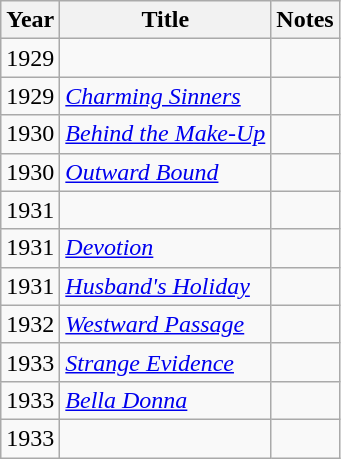<table class="wikitable sortable">
<tr>
<th>Year</th>
<th>Title</th>
<th class="unsortable">Notes</th>
</tr>
<tr>
<td>1929</td>
<td><em></em></td>
<td></td>
</tr>
<tr>
<td>1929</td>
<td><em><a href='#'>Charming Sinners</a></em></td>
<td></td>
</tr>
<tr>
<td>1930</td>
<td><em><a href='#'>Behind the Make-Up</a></em></td>
<td></td>
</tr>
<tr>
<td>1930</td>
<td><em><a href='#'>Outward Bound</a></em></td>
<td></td>
</tr>
<tr>
<td>1931</td>
<td><em></em></td>
<td></td>
</tr>
<tr>
<td>1931</td>
<td><em><a href='#'>Devotion</a></em></td>
<td></td>
</tr>
<tr>
<td>1931</td>
<td><em><a href='#'>Husband's Holiday</a></em></td>
<td></td>
</tr>
<tr>
<td>1932</td>
<td><em><a href='#'>Westward Passage</a></em></td>
<td></td>
</tr>
<tr>
<td>1933</td>
<td><em><a href='#'>Strange Evidence</a></em></td>
<td></td>
</tr>
<tr>
<td>1933</td>
<td><em><a href='#'>Bella Donna</a></em></td>
<td></td>
</tr>
<tr>
<td>1933</td>
<td><em></em></td>
<td></td>
</tr>
</table>
